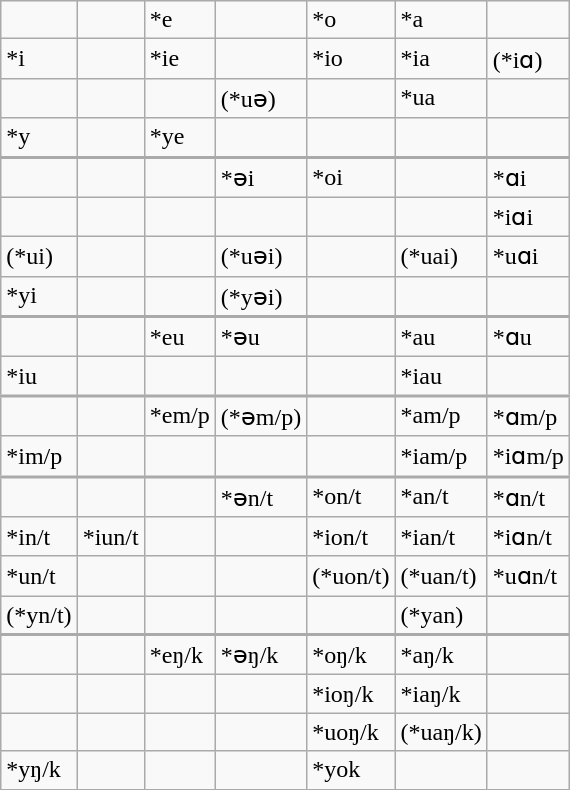<table class="wikitable">
<tr>
<td></td>
<td></td>
<td>*e</td>
<td></td>
<td>*o</td>
<td>*a</td>
<td></td>
</tr>
<tr>
<td>*i</td>
<td></td>
<td>*ie</td>
<td></td>
<td>*io</td>
<td>*ia</td>
<td>(*iɑ)</td>
</tr>
<tr>
<td></td>
<td></td>
<td></td>
<td>(*uə)</td>
<td></td>
<td>*ua</td>
<td></td>
</tr>
<tr>
<td>*y</td>
<td></td>
<td>*ye</td>
<td></td>
<td></td>
<td></td>
<td></td>
</tr>
<tr style="border-top: 2px solid #aaa;">
<td></td>
<td></td>
<td></td>
<td>*əi</td>
<td>*oi</td>
<td></td>
<td>*ɑi</td>
</tr>
<tr>
<td></td>
<td></td>
<td></td>
<td></td>
<td></td>
<td></td>
<td>*iɑi</td>
</tr>
<tr>
<td>(*ui)</td>
<td></td>
<td></td>
<td>(*uəi)</td>
<td></td>
<td>(*uai)</td>
<td>*uɑi</td>
</tr>
<tr>
<td>*yi</td>
<td></td>
<td></td>
<td>(*yəi)</td>
<td></td>
<td></td>
<td></td>
</tr>
<tr style="border-top: 2px solid #aaa;">
<td></td>
<td></td>
<td>*eu</td>
<td>*əu</td>
<td></td>
<td>*au</td>
<td>*ɑu</td>
</tr>
<tr>
<td>*iu</td>
<td></td>
<td></td>
<td></td>
<td></td>
<td>*iau</td>
<td></td>
</tr>
<tr style="border-top: 2px solid #aaa;">
<td></td>
<td></td>
<td>*em/p</td>
<td>(*əm/p)</td>
<td></td>
<td>*am/p</td>
<td>*ɑm/p</td>
</tr>
<tr>
<td>*im/p</td>
<td></td>
<td></td>
<td></td>
<td></td>
<td>*iam/p</td>
<td>*iɑm/p</td>
</tr>
<tr style="border-top: 2px solid #aaa;">
<td></td>
<td></td>
<td></td>
<td>*ən/t</td>
<td>*on/t</td>
<td>*an/t</td>
<td>*ɑn/t</td>
</tr>
<tr>
<td>*in/t</td>
<td>*iun/t</td>
<td></td>
<td></td>
<td>*ion/t</td>
<td>*ian/t</td>
<td>*iɑn/t</td>
</tr>
<tr>
<td>*un/t</td>
<td></td>
<td></td>
<td></td>
<td>(*uon/t)</td>
<td>(*uan/t)</td>
<td>*uɑn/t</td>
</tr>
<tr>
<td>(*yn/t)</td>
<td></td>
<td></td>
<td></td>
<td></td>
<td>(*yan)</td>
<td></td>
</tr>
<tr style="border-top: 2px solid #aaa;">
<td></td>
<td></td>
<td>*eŋ/k</td>
<td>*əŋ/k</td>
<td>*oŋ/k</td>
<td>*aŋ/k</td>
<td></td>
</tr>
<tr>
<td></td>
<td></td>
<td></td>
<td></td>
<td>*ioŋ/k</td>
<td>*iaŋ/k</td>
<td></td>
</tr>
<tr>
<td></td>
<td></td>
<td></td>
<td></td>
<td>*uoŋ/k</td>
<td>(*uaŋ/k)</td>
<td></td>
</tr>
<tr>
<td>*yŋ/k</td>
<td></td>
<td></td>
<td></td>
<td>*yok</td>
<td></td>
<td></td>
</tr>
</table>
